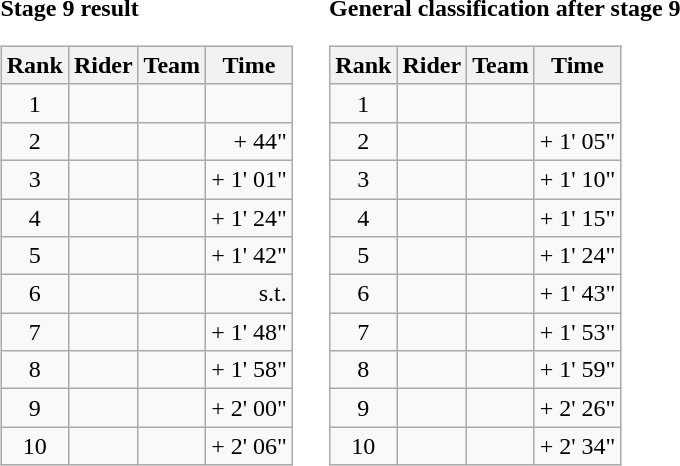<table>
<tr>
<td><strong>Stage 9 result</strong><br><table class="wikitable">
<tr>
<th scope="col">Rank</th>
<th scope="col">Rider</th>
<th scope="col">Team</th>
<th scope="col">Time</th>
</tr>
<tr>
<td style="text-align:center;">1</td>
<td></td>
<td></td>
<td style="text-align:right;"></td>
</tr>
<tr>
<td style="text-align:center;">2</td>
<td></td>
<td></td>
<td style="text-align:right;">+ 44"</td>
</tr>
<tr>
<td style="text-align:center;">3</td>
<td></td>
<td></td>
<td style="text-align:right;">+ 1' 01"</td>
</tr>
<tr>
<td style="text-align:center;">4</td>
<td></td>
<td></td>
<td style="text-align:right;">+ 1' 24"</td>
</tr>
<tr>
<td style="text-align:center;">5</td>
<td></td>
<td></td>
<td style="text-align:right;">+ 1' 42"</td>
</tr>
<tr>
<td style="text-align:center;">6</td>
<td> </td>
<td></td>
<td style="text-align:right;">s.t.</td>
</tr>
<tr>
<td style="text-align:center;">7</td>
<td></td>
<td></td>
<td style="text-align:right;">+ 1' 48"</td>
</tr>
<tr>
<td style="text-align:center;">8</td>
<td></td>
<td></td>
<td style="text-align:right;">+ 1' 58"</td>
</tr>
<tr>
<td style="text-align:center;">9</td>
<td></td>
<td></td>
<td style="text-align:right;">+ 2' 00"</td>
</tr>
<tr>
<td style="text-align:center;">10</td>
<td></td>
<td></td>
<td style="text-align:right;">+ 2' 06"</td>
</tr>
</table>
</td>
<td></td>
<td><strong>General classification after stage 9</strong><br><table class="wikitable">
<tr>
<th scope="col">Rank</th>
<th scope="col">Rider</th>
<th scope="col">Team</th>
<th scope="col">Time</th>
</tr>
<tr>
<td style="text-align:center;">1</td>
<td> </td>
<td></td>
<td style="text-align:right;"></td>
</tr>
<tr>
<td style="text-align:center;">2</td>
<td></td>
<td></td>
<td style="text-align:right;">+ 1' 05"</td>
</tr>
<tr>
<td style="text-align:center;">3</td>
<td></td>
<td></td>
<td style="text-align:right;">+ 1' 10"</td>
</tr>
<tr>
<td style="text-align:center;">4</td>
<td></td>
<td></td>
<td style="text-align:right;">+ 1' 15"</td>
</tr>
<tr>
<td style="text-align:center;">5</td>
<td></td>
<td></td>
<td style="text-align:right;">+ 1' 24"</td>
</tr>
<tr>
<td style="text-align:center;">6</td>
<td></td>
<td></td>
<td style="text-align:right;">+ 1' 43"</td>
</tr>
<tr>
<td style="text-align:center;">7</td>
<td></td>
<td></td>
<td style="text-align:right;">+ 1' 53"</td>
</tr>
<tr>
<td style="text-align:center;">8</td>
<td></td>
<td></td>
<td style="text-align:right;">+ 1' 59"</td>
</tr>
<tr>
<td style="text-align:center;">9</td>
<td></td>
<td></td>
<td style="text-align:right;">+ 2' 26"</td>
</tr>
<tr>
<td style="text-align:center;">10</td>
<td></td>
<td></td>
<td style="text-align:right;">+ 2' 34"</td>
</tr>
</table>
</td>
</tr>
</table>
